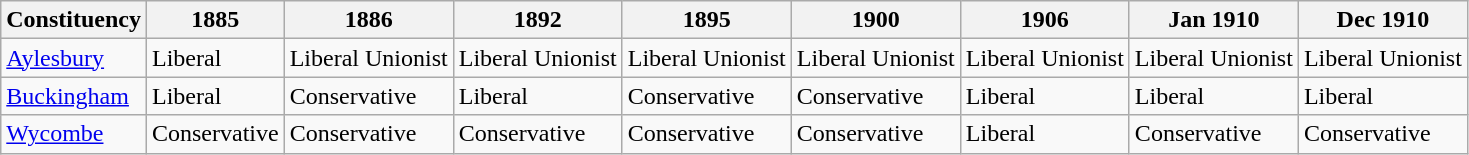<table class="wikitable">
<tr>
<th>Constituency</th>
<th>1885</th>
<th>1886</th>
<th>1892</th>
<th>1895</th>
<th>1900</th>
<th>1906</th>
<th>Jan 1910</th>
<th>Dec 1910</th>
</tr>
<tr>
<td><a href='#'>Aylesbury</a></td>
<td bgcolor=>Liberal</td>
<td bgcolor=>Liberal Unionist</td>
<td bgcolor=>Liberal Unionist</td>
<td bgcolor=>Liberal Unionist</td>
<td bgcolor=>Liberal Unionist</td>
<td bgcolor=>Liberal Unionist</td>
<td bgcolor=>Liberal Unionist</td>
<td bgcolor=>Liberal Unionist</td>
</tr>
<tr>
<td><a href='#'>Buckingham</a></td>
<td bgcolor=>Liberal</td>
<td bgcolor=>Conservative</td>
<td bgcolor=>Liberal</td>
<td bgcolor=>Conservative</td>
<td bgcolor=>Conservative</td>
<td bgcolor=>Liberal</td>
<td bgcolor=>Liberal</td>
<td bgcolor=>Liberal</td>
</tr>
<tr>
<td><a href='#'>Wycombe</a></td>
<td bgcolor=>Conservative</td>
<td bgcolor=>Conservative</td>
<td bgcolor=>Conservative</td>
<td bgcolor=>Conservative</td>
<td bgcolor=>Conservative</td>
<td bgcolor=>Liberal</td>
<td bgcolor=>Conservative</td>
<td bgcolor=>Conservative</td>
</tr>
</table>
